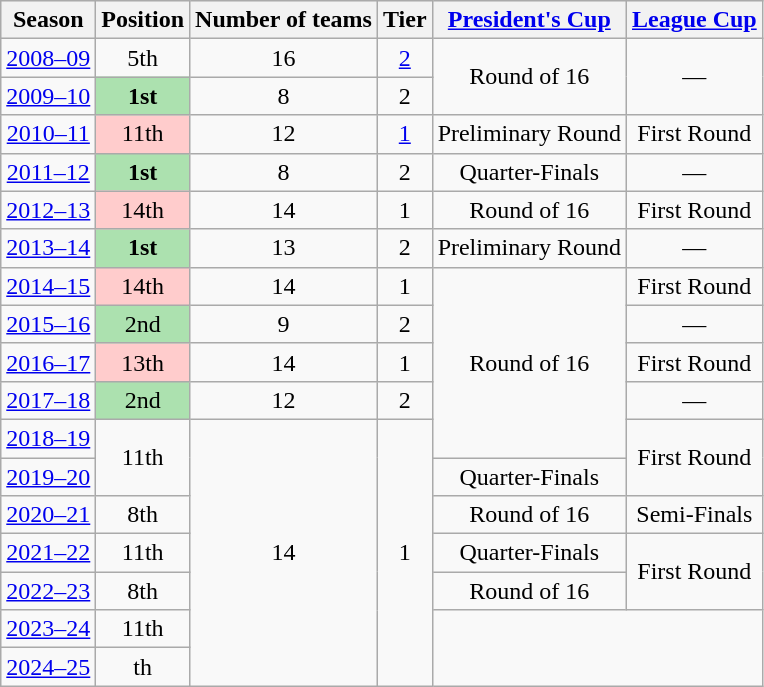<table class="wikitable sortable" style="text-align:center">
<tr bgcolor="#efefef">
<th>Season</th>
<th>Position</th>
<th>Number of teams</th>
<th>Tier</th>
<th><a href='#'>President's Cup</a></th>
<th><a href='#'>League Cup</a></th>
</tr>
<tr>
<td><a href='#'>2008–09</a></td>
<td>5th</td>
<td>16</td>
<td><a href='#'>2</a></td>
<td rowspan="2">Round of 16</td>
<td rowspan="2">—</td>
</tr>
<tr>
<td><a href='#'>2009–10</a></td>
<td bgcolor="#ACE1AF"><strong>1st</strong></td>
<td>8</td>
<td>2</td>
</tr>
<tr>
<td><a href='#'>2010–11</a></td>
<td bgcolor="#FFCCCC">11th</td>
<td>12</td>
<td><a href='#'>1</a></td>
<td>Preliminary Round</td>
<td>First Round</td>
</tr>
<tr>
<td><a href='#'>2011–12</a></td>
<td bgcolor="#ACE1AF"><strong>1st</strong></td>
<td>8</td>
<td>2</td>
<td>Quarter-Finals</td>
<td>—</td>
</tr>
<tr>
<td><a href='#'>2012–13</a></td>
<td bgcolor="#FFCCCC">14th</td>
<td>14</td>
<td>1</td>
<td>Round of 16</td>
<td>First Round</td>
</tr>
<tr>
<td><a href='#'>2013–14</a></td>
<td bgcolor="#ACE1AF"><strong>1st</strong></td>
<td>13</td>
<td>2</td>
<td>Preliminary Round</td>
<td>—</td>
</tr>
<tr>
<td><a href='#'>2014–15</a></td>
<td bgcolor="#FFCCCC">14th</td>
<td>14</td>
<td>1</td>
<td rowspan="5">Round of 16</td>
<td>First Round</td>
</tr>
<tr>
<td><a href='#'>2015–16</a></td>
<td bgcolor="#ACE1AF">2nd</td>
<td>9</td>
<td>2</td>
<td>—</td>
</tr>
<tr>
<td><a href='#'>2016–17</a></td>
<td bgcolor="#FFCCCC">13th</td>
<td>14</td>
<td>1</td>
<td>First Round</td>
</tr>
<tr>
<td><a href='#'>2017–18</a></td>
<td bgcolor="#ACE1AF">2nd</td>
<td>12</td>
<td>2</td>
<td>—</td>
</tr>
<tr>
<td><a href='#'>2018–19</a></td>
<td rowspan="2">11th</td>
<td rowspan="7">14</td>
<td rowspan="7">1</td>
<td rowspan="2">First Round</td>
</tr>
<tr>
<td><a href='#'>2019–20</a></td>
<td>Quarter-Finals</td>
</tr>
<tr>
<td><a href='#'>2020–21</a></td>
<td>8th</td>
<td>Round of 16</td>
<td>Semi-Finals</td>
</tr>
<tr>
<td><a href='#'>2021–22</a></td>
<td>11th</td>
<td>Quarter-Finals</td>
<td rowspan="2">First Round</td>
</tr>
<tr>
<td><a href='#'>2022–23</a></td>
<td>8th</td>
<td>Round of 16</td>
</tr>
<tr>
<td><a href='#'>2023–24</a></td>
<td>11th</td>
</tr>
<tr>
<td><a href='#'>2024–25</a></td>
<td>th</td>
</tr>
</table>
